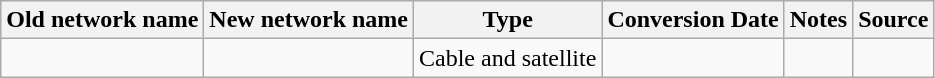<table class="wikitable">
<tr>
<th>Old network name</th>
<th>New network name</th>
<th>Type</th>
<th>Conversion Date</th>
<th>Notes</th>
<th>Source</th>
</tr>
<tr>
<td></td>
<td></td>
<td>Cable and satellite</td>
<td></td>
<td></td>
<td></td>
</tr>
</table>
